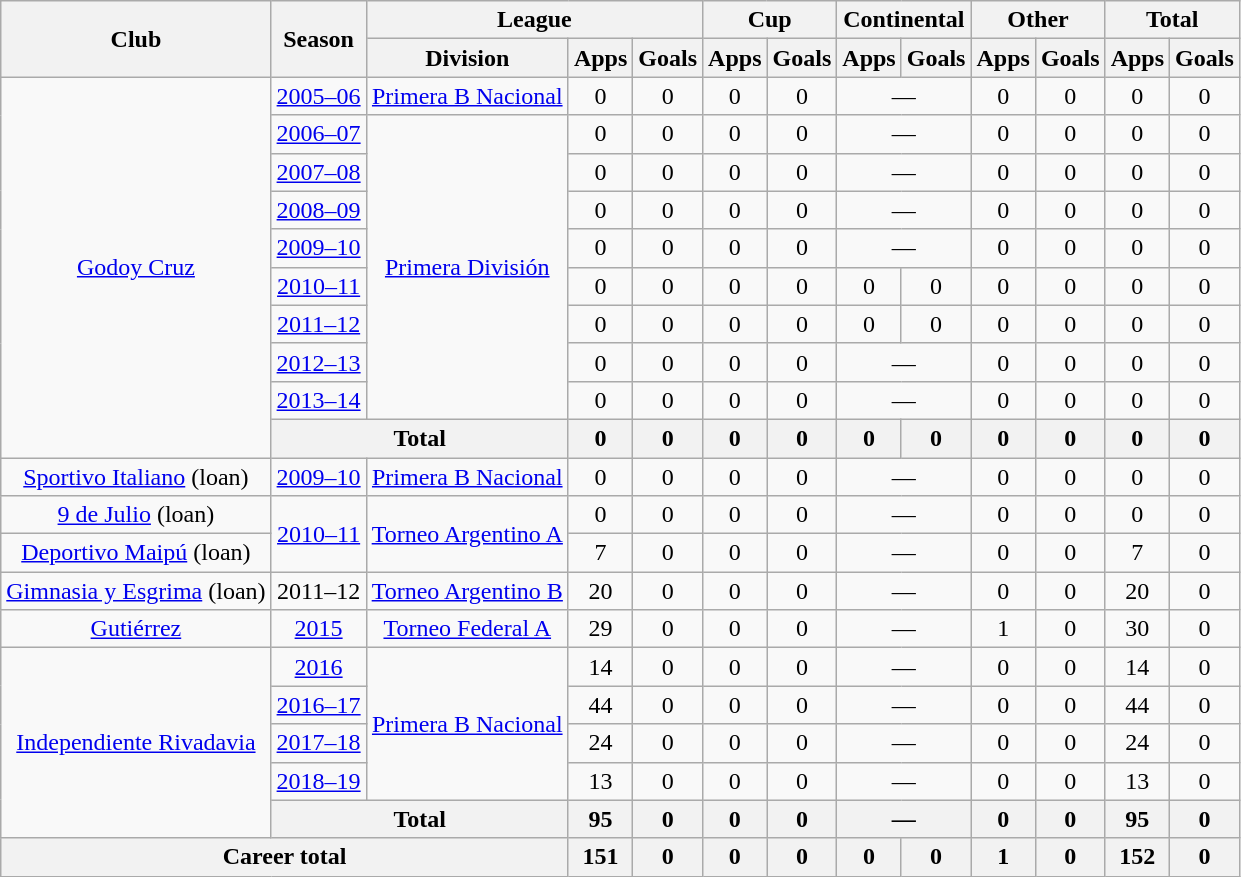<table class="wikitable" style="text-align:center">
<tr>
<th rowspan="2">Club</th>
<th rowspan="2">Season</th>
<th colspan="3">League</th>
<th colspan="2">Cup</th>
<th colspan="2">Continental</th>
<th colspan="2">Other</th>
<th colspan="2">Total</th>
</tr>
<tr>
<th>Division</th>
<th>Apps</th>
<th>Goals</th>
<th>Apps</th>
<th>Goals</th>
<th>Apps</th>
<th>Goals</th>
<th>Apps</th>
<th>Goals</th>
<th>Apps</th>
<th>Goals</th>
</tr>
<tr>
<td rowspan="10"><a href='#'>Godoy Cruz</a></td>
<td><a href='#'>2005–06</a></td>
<td rowspan="1"><a href='#'>Primera B Nacional</a></td>
<td>0</td>
<td>0</td>
<td>0</td>
<td>0</td>
<td colspan="2">—</td>
<td>0</td>
<td>0</td>
<td>0</td>
<td>0</td>
</tr>
<tr>
<td><a href='#'>2006–07</a></td>
<td rowspan="8"><a href='#'>Primera División</a></td>
<td>0</td>
<td>0</td>
<td>0</td>
<td>0</td>
<td colspan="2">—</td>
<td>0</td>
<td>0</td>
<td>0</td>
<td>0</td>
</tr>
<tr>
<td><a href='#'>2007–08</a></td>
<td>0</td>
<td>0</td>
<td>0</td>
<td>0</td>
<td colspan="2">—</td>
<td>0</td>
<td>0</td>
<td>0</td>
<td>0</td>
</tr>
<tr>
<td><a href='#'>2008–09</a></td>
<td>0</td>
<td>0</td>
<td>0</td>
<td>0</td>
<td colspan="2">—</td>
<td>0</td>
<td>0</td>
<td>0</td>
<td>0</td>
</tr>
<tr>
<td><a href='#'>2009–10</a></td>
<td>0</td>
<td>0</td>
<td>0</td>
<td>0</td>
<td colspan="2">—</td>
<td>0</td>
<td>0</td>
<td>0</td>
<td>0</td>
</tr>
<tr>
<td><a href='#'>2010–11</a></td>
<td>0</td>
<td>0</td>
<td>0</td>
<td>0</td>
<td>0</td>
<td>0</td>
<td>0</td>
<td>0</td>
<td>0</td>
<td>0</td>
</tr>
<tr>
<td><a href='#'>2011–12</a></td>
<td>0</td>
<td>0</td>
<td>0</td>
<td>0</td>
<td>0</td>
<td>0</td>
<td>0</td>
<td>0</td>
<td>0</td>
<td>0</td>
</tr>
<tr>
<td><a href='#'>2012–13</a></td>
<td>0</td>
<td>0</td>
<td>0</td>
<td>0</td>
<td colspan="2">—</td>
<td>0</td>
<td>0</td>
<td>0</td>
<td>0</td>
</tr>
<tr>
<td><a href='#'>2013–14</a></td>
<td>0</td>
<td>0</td>
<td>0</td>
<td>0</td>
<td colspan="2">—</td>
<td>0</td>
<td>0</td>
<td>0</td>
<td>0</td>
</tr>
<tr>
<th colspan="2">Total</th>
<th>0</th>
<th>0</th>
<th>0</th>
<th>0</th>
<th>0</th>
<th>0</th>
<th>0</th>
<th>0</th>
<th>0</th>
<th>0</th>
</tr>
<tr>
<td rowspan="1"><a href='#'>Sportivo Italiano</a> (loan)</td>
<td><a href='#'>2009–10</a></td>
<td rowspan="1"><a href='#'>Primera B Nacional</a></td>
<td>0</td>
<td>0</td>
<td>0</td>
<td>0</td>
<td colspan="2">—</td>
<td>0</td>
<td>0</td>
<td>0</td>
<td>0</td>
</tr>
<tr>
<td rowspan="1"><a href='#'>9 de Julio</a> (loan)</td>
<td rowspan="2"><a href='#'>2010–11</a></td>
<td rowspan="2"><a href='#'>Torneo Argentino A</a></td>
<td>0</td>
<td>0</td>
<td>0</td>
<td>0</td>
<td colspan="2">—</td>
<td>0</td>
<td>0</td>
<td>0</td>
<td>0</td>
</tr>
<tr>
<td rowspan="1"><a href='#'>Deportivo Maipú</a> (loan)</td>
<td>7</td>
<td>0</td>
<td>0</td>
<td>0</td>
<td colspan="2">—</td>
<td>0</td>
<td>0</td>
<td>7</td>
<td>0</td>
</tr>
<tr>
<td rowspan="1"><a href='#'>Gimnasia y Esgrima</a> (loan)</td>
<td>2011–12</td>
<td rowspan="1"><a href='#'>Torneo Argentino B</a></td>
<td>20</td>
<td>0</td>
<td>0</td>
<td>0</td>
<td colspan="2">—</td>
<td>0</td>
<td>0</td>
<td>20</td>
<td>0</td>
</tr>
<tr>
<td rowspan="1"><a href='#'>Gutiérrez</a></td>
<td><a href='#'>2015</a></td>
<td rowspan="1"><a href='#'>Torneo Federal A</a></td>
<td>29</td>
<td>0</td>
<td>0</td>
<td>0</td>
<td colspan="2">—</td>
<td>1</td>
<td>0</td>
<td>30</td>
<td>0</td>
</tr>
<tr>
<td rowspan="5"><a href='#'>Independiente Rivadavia</a></td>
<td><a href='#'>2016</a></td>
<td rowspan="4"><a href='#'>Primera B Nacional</a></td>
<td>14</td>
<td>0</td>
<td>0</td>
<td>0</td>
<td colspan="2">—</td>
<td>0</td>
<td>0</td>
<td>14</td>
<td>0</td>
</tr>
<tr>
<td><a href='#'>2016–17</a></td>
<td>44</td>
<td>0</td>
<td>0</td>
<td>0</td>
<td colspan="2">—</td>
<td>0</td>
<td>0</td>
<td>44</td>
<td>0</td>
</tr>
<tr>
<td><a href='#'>2017–18</a></td>
<td>24</td>
<td>0</td>
<td>0</td>
<td>0</td>
<td colspan="2">—</td>
<td>0</td>
<td>0</td>
<td>24</td>
<td>0</td>
</tr>
<tr>
<td><a href='#'>2018–19</a></td>
<td>13</td>
<td>0</td>
<td>0</td>
<td>0</td>
<td colspan="2">—</td>
<td>0</td>
<td>0</td>
<td>13</td>
<td>0</td>
</tr>
<tr>
<th colspan="2">Total</th>
<th>95</th>
<th>0</th>
<th>0</th>
<th>0</th>
<th colspan="2">—</th>
<th>0</th>
<th>0</th>
<th>95</th>
<th>0</th>
</tr>
<tr>
<th colspan="3">Career total</th>
<th>151</th>
<th>0</th>
<th>0</th>
<th>0</th>
<th>0</th>
<th>0</th>
<th>1</th>
<th>0</th>
<th>152</th>
<th>0</th>
</tr>
</table>
